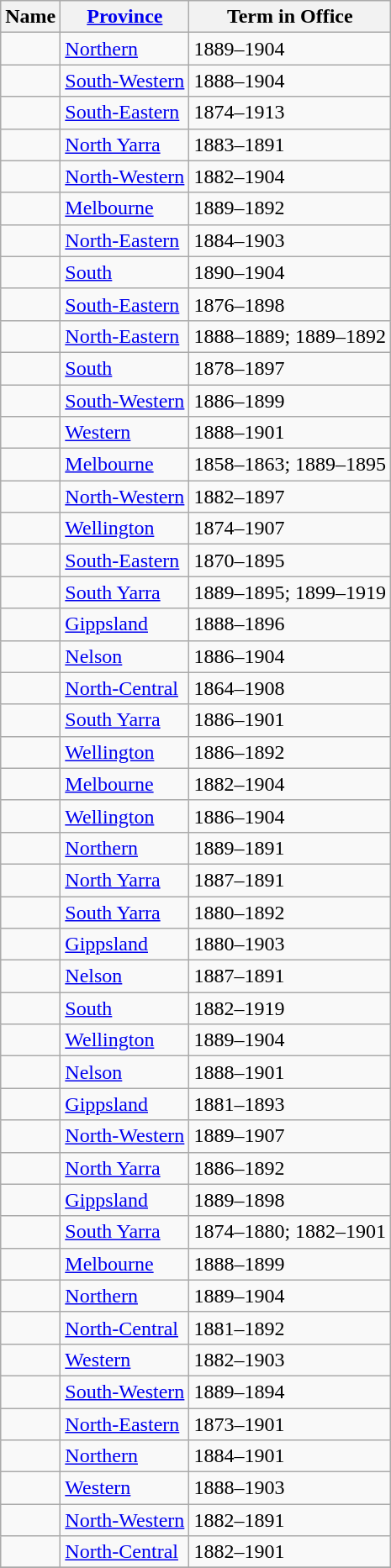<table class="wikitable sortable">
<tr>
<th>Name</th>
<th><a href='#'>Province</a></th>
<th>Term in Office</th>
</tr>
<tr>
<td></td>
<td><a href='#'>Northern</a></td>
<td>1889–1904</td>
</tr>
<tr>
<td></td>
<td><a href='#'>South-Western</a></td>
<td>1888–1904</td>
</tr>
<tr>
<td></td>
<td><a href='#'>South-Eastern</a></td>
<td>1874–1913</td>
</tr>
<tr>
<td> </td>
<td><a href='#'>North Yarra</a></td>
<td>1883–1891</td>
</tr>
<tr>
<td></td>
<td><a href='#'>North-Western</a></td>
<td>1882–1904</td>
</tr>
<tr>
<td></td>
<td><a href='#'>Melbourne</a></td>
<td>1889–1892</td>
</tr>
<tr>
<td></td>
<td><a href='#'>North-Eastern</a></td>
<td>1884–1903</td>
</tr>
<tr>
<td></td>
<td><a href='#'>South</a></td>
<td>1890–1904</td>
</tr>
<tr>
<td></td>
<td><a href='#'>South-Eastern</a></td>
<td>1876–1898</td>
</tr>
<tr>
<td> </td>
<td><a href='#'>North-Eastern</a></td>
<td>1888–1889; 1889–1892</td>
</tr>
<tr>
<td></td>
<td><a href='#'>South</a></td>
<td>1878–1897</td>
</tr>
<tr>
<td></td>
<td><a href='#'>South-Western</a></td>
<td>1886–1899</td>
</tr>
<tr>
<td></td>
<td><a href='#'>Western</a></td>
<td>1888–1901</td>
</tr>
<tr>
<td></td>
<td><a href='#'>Melbourne</a></td>
<td>1858–1863; 1889–1895</td>
</tr>
<tr>
<td></td>
<td><a href='#'>North-Western</a></td>
<td>1882–1897</td>
</tr>
<tr>
<td></td>
<td><a href='#'>Wellington</a></td>
<td>1874–1907</td>
</tr>
<tr>
<td></td>
<td><a href='#'>South-Eastern</a></td>
<td>1870–1895</td>
</tr>
<tr>
<td></td>
<td><a href='#'>South Yarra</a></td>
<td>1889–1895; 1899–1919</td>
</tr>
<tr>
<td></td>
<td><a href='#'>Gippsland</a></td>
<td>1888–1896</td>
</tr>
<tr>
<td></td>
<td><a href='#'>Nelson</a></td>
<td>1886–1904</td>
</tr>
<tr>
<td></td>
<td><a href='#'>North-Central</a></td>
<td>1864–1908</td>
</tr>
<tr>
<td></td>
<td><a href='#'>South Yarra</a></td>
<td>1886–1901</td>
</tr>
<tr>
<td></td>
<td><a href='#'>Wellington</a></td>
<td>1886–1892</td>
</tr>
<tr>
<td></td>
<td><a href='#'>Melbourne</a></td>
<td>1882–1904</td>
</tr>
<tr>
<td></td>
<td><a href='#'>Wellington</a></td>
<td>1886–1904</td>
</tr>
<tr>
<td> </td>
<td><a href='#'>Northern</a></td>
<td>1889–1891</td>
</tr>
<tr>
<td> </td>
<td><a href='#'>North Yarra</a></td>
<td>1887–1891</td>
</tr>
<tr>
<td></td>
<td><a href='#'>South Yarra</a></td>
<td>1880–1892</td>
</tr>
<tr>
<td></td>
<td><a href='#'>Gippsland</a></td>
<td>1880–1903</td>
</tr>
<tr>
<td> </td>
<td><a href='#'>Nelson</a></td>
<td>1887–1891</td>
</tr>
<tr>
<td></td>
<td><a href='#'>South</a></td>
<td>1882–1919</td>
</tr>
<tr>
<td></td>
<td><a href='#'>Wellington</a></td>
<td>1889–1904</td>
</tr>
<tr>
<td></td>
<td><a href='#'>Nelson</a></td>
<td>1888–1901</td>
</tr>
<tr>
<td></td>
<td><a href='#'>Gippsland</a></td>
<td>1881–1893</td>
</tr>
<tr>
<td></td>
<td><a href='#'>North-Western</a></td>
<td>1889–1907</td>
</tr>
<tr>
<td></td>
<td><a href='#'>North Yarra</a></td>
<td>1886–1892</td>
</tr>
<tr>
<td></td>
<td><a href='#'>Gippsland</a></td>
<td>1889–1898</td>
</tr>
<tr>
<td></td>
<td><a href='#'>South Yarra</a></td>
<td>1874–1880; 1882–1901</td>
</tr>
<tr>
<td></td>
<td><a href='#'>Melbourne</a></td>
<td>1888–1899</td>
</tr>
<tr>
<td></td>
<td><a href='#'>Northern</a></td>
<td>1889–1904</td>
</tr>
<tr>
<td></td>
<td><a href='#'>North-Central</a></td>
<td>1881–1892</td>
</tr>
<tr>
<td></td>
<td><a href='#'>Western</a></td>
<td>1882–1903</td>
</tr>
<tr>
<td></td>
<td><a href='#'>South-Western</a></td>
<td>1889–1894</td>
</tr>
<tr>
<td></td>
<td><a href='#'>North-Eastern</a></td>
<td>1873–1901</td>
</tr>
<tr>
<td></td>
<td><a href='#'>Northern</a></td>
<td>1884–1901</td>
</tr>
<tr>
<td></td>
<td><a href='#'>Western</a></td>
<td>1888–1903</td>
</tr>
<tr>
<td> </td>
<td><a href='#'>North-Western</a></td>
<td>1882–1891</td>
</tr>
<tr>
<td></td>
<td><a href='#'>North-Central</a></td>
<td>1882–1901</td>
</tr>
<tr>
</tr>
</table>
